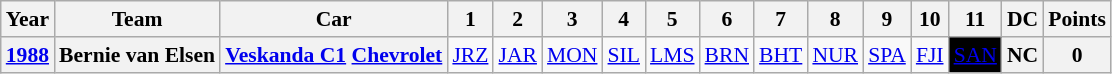<table class="wikitable" style="text-align:center; font-size:90%">
<tr>
<th>Year</th>
<th>Team</th>
<th>Car</th>
<th>1</th>
<th>2</th>
<th>3</th>
<th>4</th>
<th>5</th>
<th>6</th>
<th>7</th>
<th>8</th>
<th>9</th>
<th>10</th>
<th>11</th>
<th>DC</th>
<th>Points</th>
</tr>
<tr>
<th><a href='#'>1988</a></th>
<th> Bernie van Elsen</th>
<th><a href='#'>Veskanda C1</a> <a href='#'>Chevrolet</a></th>
<td><a href='#'>JRZ</a></td>
<td><a href='#'>JAR</a></td>
<td><a href='#'>MON</a></td>
<td><a href='#'>SIL</a></td>
<td><a href='#'>LMS</a></td>
<td><a href='#'>BRN</a></td>
<td><a href='#'>BHT</a></td>
<td><a href='#'>NUR</a></td>
<td><a href='#'>SPA</a></td>
<td><a href='#'>FJI</a></td>
<td style="background:#000000; color:white"><a href='#'><span>SAN</span></a><br></td>
<th>NC</th>
<th>0</th>
</tr>
</table>
